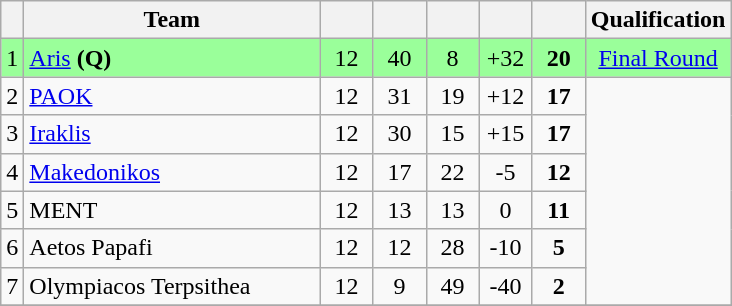<table class="wikitable" style="text-align: center; font-size:100%">
<tr>
<th></th>
<th width=190>Team</th>
<th width=28></th>
<th width=28></th>
<th width=28></th>
<th width=28></th>
<th width=28></th>
<th>Qualification</th>
</tr>
<tr bgcolor=#9AFF9A>
<td>1</td>
<td align=left><a href='#'>Aris</a> <strong>(Q)</strong></td>
<td>12</td>
<td>40</td>
<td>8</td>
<td>+32</td>
<td><strong>20</strong></td>
<td><a href='#'>Final Round</a></td>
</tr>
<tr>
<td>2</td>
<td align=left><a href='#'>PAOK</a></td>
<td>12</td>
<td>31</td>
<td>19</td>
<td>+12</td>
<td><strong>17</strong></td>
<td rowspan=6></td>
</tr>
<tr>
<td>3</td>
<td align=left><a href='#'>Iraklis</a></td>
<td>12</td>
<td>30</td>
<td>15</td>
<td>+15</td>
<td><strong>17</strong></td>
</tr>
<tr>
<td>4</td>
<td align=left><a href='#'>Makedonikos</a></td>
<td>12</td>
<td>17</td>
<td>22</td>
<td>-5</td>
<td><strong>12</strong></td>
</tr>
<tr>
<td>5</td>
<td align=left>MENT</td>
<td>12</td>
<td>13</td>
<td>13</td>
<td>0</td>
<td><strong>11</strong></td>
</tr>
<tr>
<td>6</td>
<td align=left>Aetos Papafi</td>
<td>12</td>
<td>12</td>
<td>28</td>
<td>-10</td>
<td><strong>5</strong></td>
</tr>
<tr>
<td>7</td>
<td align=left>Olympiacos Terpsithea</td>
<td>12</td>
<td>9</td>
<td>49</td>
<td>-40</td>
<td><strong>2</strong></td>
</tr>
<tr>
</tr>
</table>
